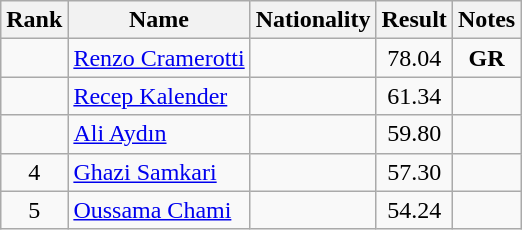<table class="wikitable sortable" style="text-align:center">
<tr>
<th>Rank</th>
<th>Name</th>
<th>Nationality</th>
<th>Result</th>
<th>Notes</th>
</tr>
<tr>
<td></td>
<td align=left><a href='#'>Renzo Cramerotti</a></td>
<td align=left></td>
<td>78.04</td>
<td><strong>GR</strong></td>
</tr>
<tr>
<td></td>
<td align=left><a href='#'>Recep Kalender</a></td>
<td align=left></td>
<td>61.34</td>
<td></td>
</tr>
<tr>
<td></td>
<td align=left><a href='#'>Ali Aydın</a></td>
<td align=left></td>
<td>59.80</td>
<td></td>
</tr>
<tr>
<td>4</td>
<td align=left><a href='#'>Ghazi Samkari</a></td>
<td align=left></td>
<td>57.30</td>
<td></td>
</tr>
<tr>
<td>5</td>
<td align=left><a href='#'>Oussama Chami</a></td>
<td align=left></td>
<td>54.24</td>
<td></td>
</tr>
</table>
